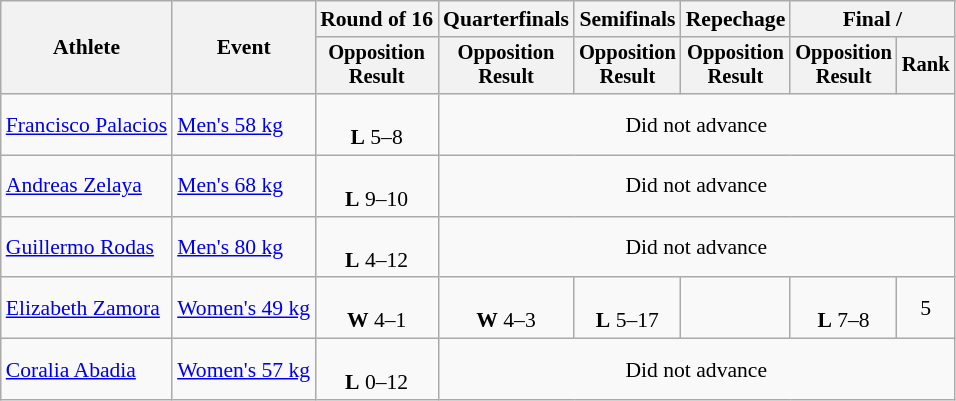<table class="wikitable" style="font-size:90%">
<tr>
<th rowspan=2>Athlete</th>
<th rowspan=2>Event</th>
<th>Round of 16</th>
<th>Quarterfinals</th>
<th>Semifinals</th>
<th>Repechage</th>
<th colspan=2>Final / </th>
</tr>
<tr style="font-size:95%">
<th>Opposition<br>Result</th>
<th>Opposition<br>Result</th>
<th>Opposition<br>Result</th>
<th>Opposition<br>Result</th>
<th>Opposition<br>Result</th>
<th>Rank</th>
</tr>
<tr align=center>
<td align=left><a href='#'>Francisco Palacios</a></td>
<td align=left><a href='#'>Men's 58 kg</a></td>
<td align=center><br><strong>L</strong> 5–8</td>
<td align=center colspan=5>Did not advance</td>
</tr>
<tr align=center>
<td align=left><a href='#'>Andreas Zelaya</a></td>
<td align=left><a href='#'>Men's 68 kg</a></td>
<td align=center><br><strong>L</strong> 9–10</td>
<td align=center colspan=5>Did not advance</td>
</tr>
<tr align=center>
<td align=left><a href='#'>Guillermo Rodas</a></td>
<td align=left><a href='#'>Men's 80 kg</a></td>
<td align=center><br><strong>L</strong> 4–12</td>
<td align=center colspan=5>Did not advance</td>
</tr>
<tr align=center>
<td align=left><a href='#'>Elizabeth Zamora</a></td>
<td align=left><a href='#'>Women's 49 kg</a></td>
<td><br><strong>W</strong> 4–1</td>
<td><br><strong>W</strong> 4–3</td>
<td><br><strong>L</strong> 5–17</td>
<td></td>
<td><br><strong>L</strong> 7–8</td>
<td>5</td>
</tr>
<tr align=center>
<td align=left><a href='#'>Coralia Abadia</a></td>
<td align=left><a href='#'>Women's 57 kg</a></td>
<td align=center><br><strong>L</strong> 0–12</td>
<td align=center colspan=5>Did not advance</td>
</tr>
</table>
